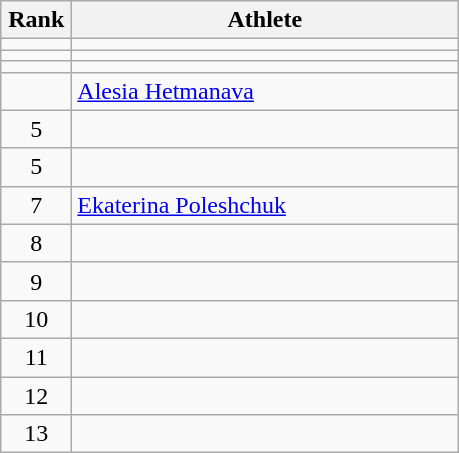<table class="wikitable" style="text-align: center;">
<tr>
<th width=40>Rank</th>
<th width=250>Athlete</th>
</tr>
<tr>
<td></td>
<td align="left"></td>
</tr>
<tr>
<td></td>
<td align="left"></td>
</tr>
<tr>
<td></td>
<td align="left"></td>
</tr>
<tr>
<td></td>
<td align="left"> <a href='#'>Alesia Hetmanava</a> </td>
</tr>
<tr>
<td>5</td>
<td align="left"></td>
</tr>
<tr>
<td>5</td>
<td align="left"></td>
</tr>
<tr>
<td>7</td>
<td align="left"> <a href='#'>Ekaterina Poleshchuk</a> </td>
</tr>
<tr>
<td>8</td>
<td align="left"></td>
</tr>
<tr>
<td>9</td>
<td align="left"></td>
</tr>
<tr>
<td>10</td>
<td align="left"></td>
</tr>
<tr>
<td>11</td>
<td align="left"></td>
</tr>
<tr>
<td>12</td>
<td align="left"></td>
</tr>
<tr>
<td>13</td>
<td align="left"></td>
</tr>
</table>
